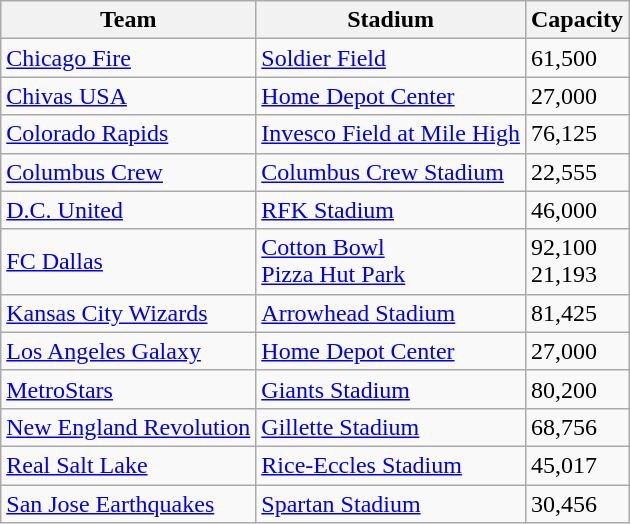<table class="wikitable sortable" style="text-align:left">
<tr>
<th>Team</th>
<th>Stadium</th>
<th>Capacity</th>
</tr>
<tr>
<td><a href='#'>Chicago Fire</a></td>
<td><a href='#'>Soldier Field</a></td>
<td>61,500</td>
</tr>
<tr>
<td><a href='#'>Chivas USA</a></td>
<td><a href='#'>Home Depot Center</a></td>
<td>27,000</td>
</tr>
<tr>
<td><a href='#'>Colorado Rapids</a></td>
<td><a href='#'>Invesco Field at Mile High</a></td>
<td>76,125</td>
</tr>
<tr>
<td><a href='#'>Columbus Crew</a></td>
<td><a href='#'>Columbus Crew Stadium</a></td>
<td>22,555</td>
</tr>
<tr>
<td><a href='#'>D.C. United</a></td>
<td><a href='#'>RFK Stadium</a></td>
<td>46,000</td>
</tr>
<tr>
<td><a href='#'>FC Dallas</a></td>
<td><a href='#'>Cotton Bowl</a> <br> <a href='#'>Pizza Hut Park</a></td>
<td>92,100 <br> 21,193</td>
</tr>
<tr>
<td><a href='#'>Kansas City Wizards</a></td>
<td><a href='#'>Arrowhead Stadium</a></td>
<td>81,425</td>
</tr>
<tr>
<td><a href='#'>Los Angeles Galaxy</a></td>
<td><a href='#'>Home Depot Center</a></td>
<td>27,000</td>
</tr>
<tr>
<td><a href='#'>MetroStars</a></td>
<td><a href='#'>Giants Stadium</a></td>
<td>80,200</td>
</tr>
<tr>
<td><a href='#'>New England Revolution</a></td>
<td><a href='#'>Gillette Stadium</a></td>
<td>68,756</td>
</tr>
<tr>
<td><a href='#'>Real Salt Lake</a></td>
<td><a href='#'>Rice-Eccles Stadium</a></td>
<td>45,017</td>
</tr>
<tr>
<td><a href='#'>San Jose Earthquakes</a></td>
<td><a href='#'>Spartan Stadium</a></td>
<td>30,456</td>
</tr>
</table>
